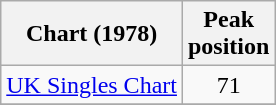<table class="wikitable sortable">
<tr>
<th>Chart (1978)</th>
<th>Peak<br>position</th>
</tr>
<tr>
<td><a href='#'>UK Singles Chart</a></td>
<td align="center">71</td>
</tr>
<tr>
</tr>
</table>
